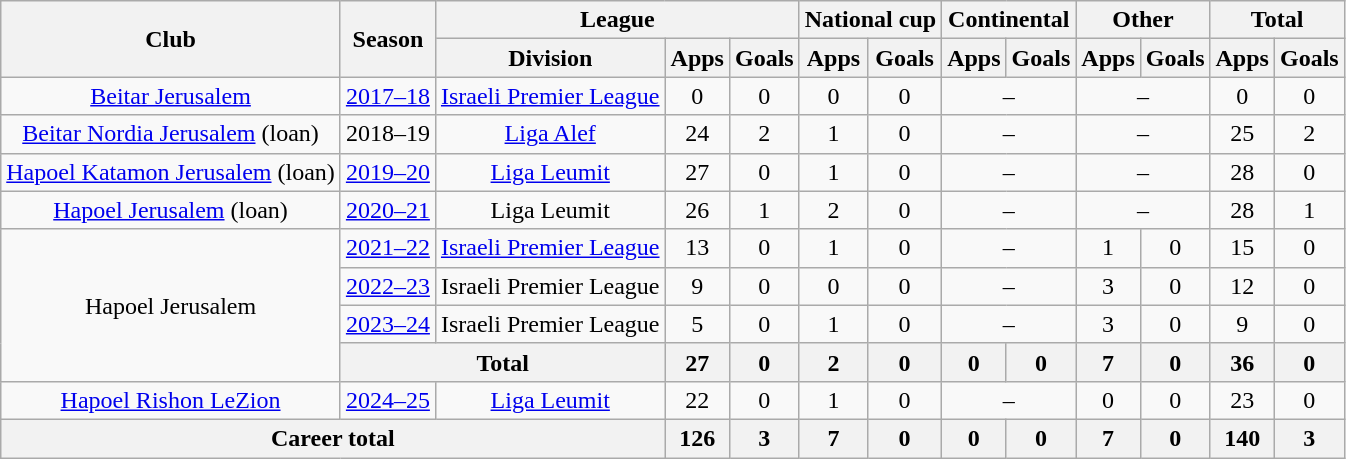<table class="wikitable" style="text-align:center">
<tr>
<th rowspan="2">Club</th>
<th rowspan="2">Season</th>
<th colspan="3">League</th>
<th colspan="2">National cup</th>
<th colspan="2">Continental</th>
<th colspan="2">Other</th>
<th colspan="2">Total</th>
</tr>
<tr>
<th>Division</th>
<th>Apps</th>
<th>Goals</th>
<th>Apps</th>
<th>Goals</th>
<th>Apps</th>
<th>Goals</th>
<th>Apps</th>
<th>Goals</th>
<th>Apps</th>
<th>Goals</th>
</tr>
<tr>
<td><a href='#'>Beitar Jerusalem</a></td>
<td><a href='#'>2017–18</a></td>
<td><a href='#'>Israeli Premier League</a></td>
<td>0</td>
<td>0</td>
<td>0</td>
<td>0</td>
<td colspan="2">–</td>
<td colspan="2">–</td>
<td>0</td>
<td>0</td>
</tr>
<tr>
<td><a href='#'>Beitar Nordia Jerusalem</a> (loan)</td>
<td>2018–19</td>
<td><a href='#'>Liga Alef</a></td>
<td>24</td>
<td>2</td>
<td>1</td>
<td>0</td>
<td colspan="2">–</td>
<td colspan="2">–</td>
<td>25</td>
<td>2</td>
</tr>
<tr>
<td><a href='#'>Hapoel Katamon Jerusalem</a> (loan)</td>
<td><a href='#'>2019–20</a></td>
<td><a href='#'>Liga Leumit</a></td>
<td>27</td>
<td>0</td>
<td>1</td>
<td>0</td>
<td colspan="2">–</td>
<td colspan="2">–</td>
<td>28</td>
<td>0</td>
</tr>
<tr>
<td><a href='#'>Hapoel Jerusalem</a> (loan)</td>
<td><a href='#'>2020–21</a></td>
<td>Liga Leumit</td>
<td>26</td>
<td>1</td>
<td>2</td>
<td>0</td>
<td colspan="2">–</td>
<td colspan="2">–</td>
<td>28</td>
<td>1</td>
</tr>
<tr>
<td rowspan="4">Hapoel Jerusalem</td>
<td><a href='#'>2021–22</a></td>
<td><a href='#'>Israeli Premier League</a></td>
<td>13</td>
<td>0</td>
<td>1</td>
<td>0</td>
<td colspan="2">–</td>
<td>1</td>
<td>0</td>
<td>15</td>
<td>0</td>
</tr>
<tr>
<td><a href='#'>2022–23</a></td>
<td>Israeli Premier League</td>
<td>9</td>
<td>0</td>
<td>0</td>
<td>0</td>
<td colspan="2">–</td>
<td>3</td>
<td>0</td>
<td>12</td>
<td>0</td>
</tr>
<tr>
<td><a href='#'>2023–24</a></td>
<td>Israeli Premier League</td>
<td>5</td>
<td>0</td>
<td>1</td>
<td>0</td>
<td colspan="2">–</td>
<td>3</td>
<td>0</td>
<td>9</td>
<td>0</td>
</tr>
<tr>
<th colspan="2">Total</th>
<th>27</th>
<th>0</th>
<th>2</th>
<th>0</th>
<th>0</th>
<th>0</th>
<th>7</th>
<th>0</th>
<th>36</th>
<th>0</th>
</tr>
<tr>
<td rowspan="1"><a href='#'>Hapoel Rishon LeZion</a></td>
<td><a href='#'>2024–25</a></td>
<td><a href='#'>Liga Leumit</a></td>
<td>22</td>
<td>0</td>
<td>1</td>
<td>0</td>
<td colspan="2">–</td>
<td>0</td>
<td>0</td>
<td>23</td>
<td>0</td>
</tr>
<tr>
<th colspan="3">Career total</th>
<th>126</th>
<th>3</th>
<th>7</th>
<th>0</th>
<th>0</th>
<th>0</th>
<th>7</th>
<th>0</th>
<th>140</th>
<th>3</th>
</tr>
</table>
